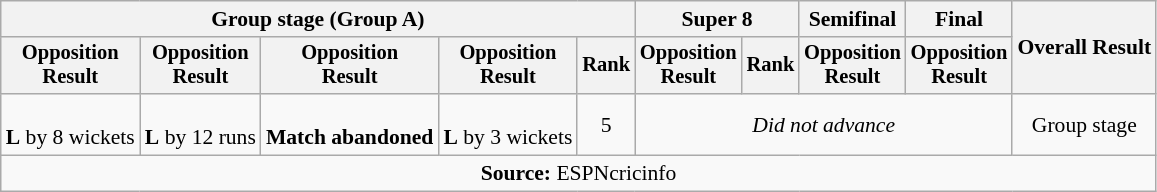<table class=wikitable style=font-size:90%;text-align:center>
<tr>
<th colspan=5>Group stage (Group A)</th>
<th colspan=2>Super 8</th>
<th>Semifinal</th>
<th>Final</th>
<th rowspan=2>Overall Result</th>
</tr>
<tr style=font-size:95%>
<th>Opposition<br>Result</th>
<th>Opposition<br>Result</th>
<th>Opposition<br>Result</th>
<th>Opposition<br>Result</th>
<th>Rank</th>
<th>Opposition<br>Result</th>
<th>Rank</th>
<th>Opposition<br>Result</th>
<th>Opposition<br>Result</th>
</tr>
<tr>
<td><br><strong>L</strong> by 8 wickets</td>
<td><br><strong>L</strong> by 12 runs</td>
<td><br><strong>Match abandoned</strong></td>
<td><br><strong>L</strong> by 3 wickets</td>
<td>5</td>
<td colspan="4"><em>Did not advance</td>
<td>Group stage</td>
</tr>
<tr>
<td colspan="14"><strong>Source:</strong> ESPNcricinfo</td>
</tr>
</table>
